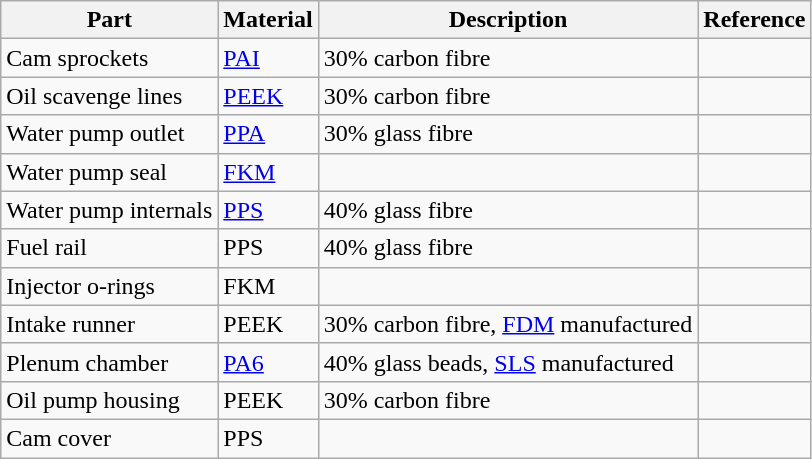<table class="wikitable">
<tr>
<th>Part</th>
<th>Material</th>
<th>Description</th>
<th>Reference</th>
</tr>
<tr>
<td>Cam sprockets</td>
<td><a href='#'>PAI</a></td>
<td>30% carbon fibre</td>
<td></td>
</tr>
<tr>
<td>Oil scavenge lines</td>
<td><a href='#'>PEEK</a></td>
<td>30% carbon fibre</td>
<td></td>
</tr>
<tr>
<td>Water pump outlet</td>
<td><a href='#'>PPA</a></td>
<td>30% glass fibre</td>
<td></td>
</tr>
<tr>
<td>Water pump seal</td>
<td><a href='#'>FKM</a></td>
<td></td>
<td></td>
</tr>
<tr>
<td>Water pump internals</td>
<td><a href='#'>PPS</a></td>
<td>40% glass fibre</td>
<td></td>
</tr>
<tr>
<td>Fuel rail</td>
<td>PPS</td>
<td>40% glass fibre</td>
<td></td>
</tr>
<tr>
<td>Injector o-rings</td>
<td>FKM</td>
<td></td>
<td></td>
</tr>
<tr>
<td>Intake runner</td>
<td>PEEK</td>
<td>30% carbon fibre, <a href='#'>FDM</a> manufactured</td>
<td></td>
</tr>
<tr>
<td>Plenum chamber</td>
<td><a href='#'>PA6</a></td>
<td>40% glass beads, <a href='#'>SLS</a> manufactured</td>
<td></td>
</tr>
<tr>
<td>Oil pump housing</td>
<td>PEEK</td>
<td>30% carbon fibre</td>
<td></td>
</tr>
<tr>
<td>Cam cover</td>
<td>PPS</td>
<td></td>
<td></td>
</tr>
</table>
